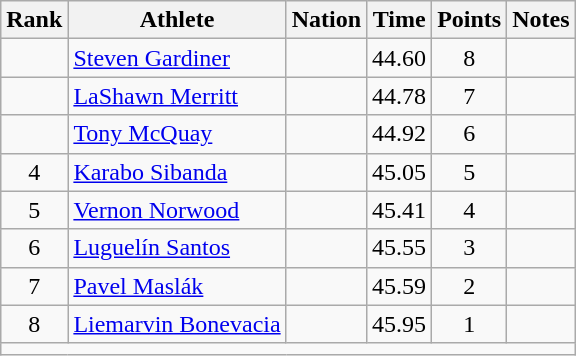<table class="wikitable mw-datatable sortable" style="text-align:center;">
<tr>
<th>Rank</th>
<th>Athlete</th>
<th>Nation</th>
<th>Time</th>
<th>Points</th>
<th>Notes</th>
</tr>
<tr>
<td></td>
<td align=left><a href='#'>Steven Gardiner</a></td>
<td align=left></td>
<td>44.60</td>
<td>8</td>
<td></td>
</tr>
<tr>
<td></td>
<td align=left><a href='#'>LaShawn Merritt</a></td>
<td align=left></td>
<td>44.78</td>
<td>7</td>
<td></td>
</tr>
<tr>
<td></td>
<td align=left><a href='#'>Tony McQuay</a></td>
<td align=left></td>
<td>44.92</td>
<td>6</td>
<td></td>
</tr>
<tr>
<td>4</td>
<td align=left><a href='#'>Karabo Sibanda</a></td>
<td align=left></td>
<td>45.05</td>
<td>5</td>
<td></td>
</tr>
<tr>
<td>5</td>
<td align=left><a href='#'>Vernon Norwood</a></td>
<td align=left></td>
<td>45.41</td>
<td>4</td>
<td></td>
</tr>
<tr>
<td>6</td>
<td align=left><a href='#'>Luguelín Santos</a></td>
<td align=left></td>
<td>45.55</td>
<td>3</td>
<td></td>
</tr>
<tr>
<td>7</td>
<td align=left><a href='#'>Pavel Maslák</a></td>
<td align=left></td>
<td>45.59</td>
<td>2</td>
<td></td>
</tr>
<tr>
<td>8</td>
<td align=left><a href='#'>Liemarvin Bonevacia</a></td>
<td align=left></td>
<td>45.95</td>
<td>1</td>
<td></td>
</tr>
<tr class="sortbottom">
<td colspan=6></td>
</tr>
</table>
